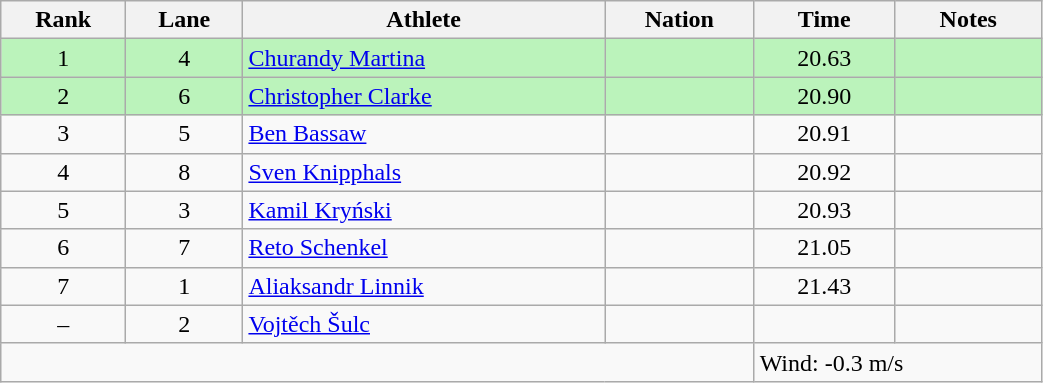<table class="wikitable sortable" style="text-align:center;width: 55%;">
<tr>
<th scope="col">Rank</th>
<th scope="col">Lane</th>
<th scope="col">Athlete</th>
<th scope="col">Nation</th>
<th scope="col">Time</th>
<th scope="col">Notes</th>
</tr>
<tr bgcolor=bbf3bb>
<td>1</td>
<td>4</td>
<td align=left><a href='#'>Churandy Martina</a></td>
<td align=left></td>
<td>20.63</td>
<td></td>
</tr>
<tr bgcolor=bbf3bb>
<td>2</td>
<td>6</td>
<td align=left><a href='#'>Christopher Clarke</a></td>
<td align=left></td>
<td>20.90</td>
<td></td>
</tr>
<tr>
<td>3</td>
<td>5</td>
<td align=left><a href='#'>Ben Bassaw</a></td>
<td align=left></td>
<td>20.91</td>
<td></td>
</tr>
<tr>
<td>4</td>
<td>8</td>
<td align=left><a href='#'>Sven Knipphals</a></td>
<td align=left></td>
<td>20.92</td>
<td></td>
</tr>
<tr>
<td>5</td>
<td>3</td>
<td align=left><a href='#'>Kamil Kryński</a></td>
<td align=left></td>
<td>20.93</td>
<td></td>
</tr>
<tr>
<td>6</td>
<td>7</td>
<td align=left><a href='#'>Reto Schenkel</a></td>
<td align=left></td>
<td>21.05</td>
<td></td>
</tr>
<tr>
<td>7</td>
<td>1</td>
<td align=left><a href='#'>Aliaksandr Linnik</a></td>
<td align=left></td>
<td>21.43</td>
<td></td>
</tr>
<tr>
<td>–</td>
<td>2</td>
<td align=left><a href='#'>Vojtěch Šulc</a></td>
<td align=left></td>
<td></td>
<td></td>
</tr>
<tr class="sortbottom">
<td colspan="4"></td>
<td colspan="2" style="text-align:left;">Wind: -0.3 m/s</td>
</tr>
</table>
